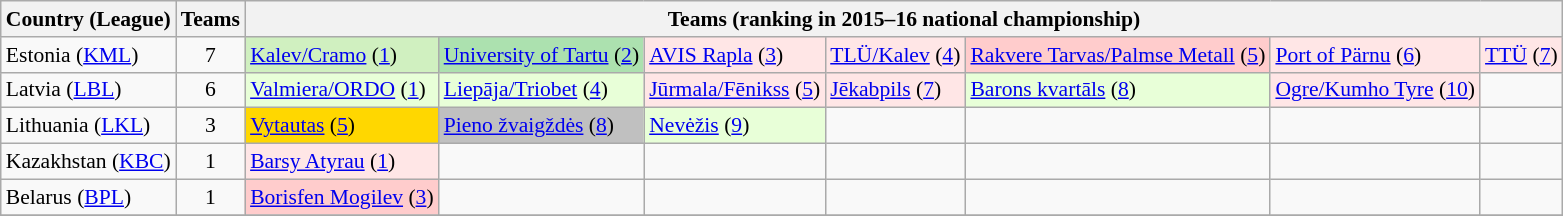<table class="wikitable" style="font-size:90%;">
<tr>
<th>Country (League)</th>
<th>Teams</th>
<th colspan=7>Teams (ranking in 2015–16 national championship)</th>
</tr>
<tr>
<td bgcolor=> Estonia (<a href='#'>KML</a>)</td>
<td align=center>7</td>
<td style="background:#D0F0C0;"><a href='#'>Kalev/Cramo</a> (<a href='#'>1</a>)</td>
<td style="background:#ACE1AF;"><a href='#'>University of Tartu</a> (<a href='#'>2</a>)</td>
<td style="background:#FFE6E6;"><a href='#'>AVIS Rapla</a> (<a href='#'>3</a>)</td>
<td style="background:#FFE6E6;"><a href='#'>TLÜ/Kalev</a> (<a href='#'>4</a>)</td>
<td style="background:#fcc;"><a href='#'>Rakvere Tarvas/Palmse Metall</a> (<a href='#'>5</a>)</td>
<td style="background:#FFE6E6;"><a href='#'>Port of Pärnu</a> (<a href='#'>6</a>)</td>
<td style="background:#FFE6E6;"><a href='#'>TTÜ</a> (<a href='#'>7</a>)</td>
</tr>
<tr>
<td bgcolor=> Latvia (<a href='#'>LBL</a>)</td>
<td align=center>6</td>
<td style="background:#E8FFD8;"><a href='#'>Valmiera/ORDO</a> (<a href='#'>1</a>)</td>
<td style="background:#E8FFD8;"><a href='#'>Liepāja/Triobet</a> (<a href='#'>4</a>)</td>
<td style="background:#FFE6E6;"><a href='#'>Jūrmala/Fēnikss</a> (<a href='#'>5</a>)</td>
<td style="background:#FFE6E6;"><a href='#'>Jēkabpils</a> (<a href='#'>7</a>)</td>
<td style="background:#E8FFD8;"><a href='#'>Barons kvartāls</a> (<a href='#'>8</a>)</td>
<td style="background:#FFE6E6;"><a href='#'>Ogre/Kumho Tyre</a> (<a href='#'>10</a>)</td>
<td></td>
</tr>
<tr>
<td bgcolor=> Lithuania (<a href='#'>LKL</a>)</td>
<td align=center>3</td>
<td style="background:gold;"><a href='#'>Vytautas</a> (<a href='#'>5</a>)</td>
<td style="background:silver;"><a href='#'>Pieno žvaigždės</a> (<a href='#'>8</a>)</td>
<td style="background:#E8FFD8;"><a href='#'>Nevėžis</a> (<a href='#'>9</a>)</td>
<td></td>
<td></td>
<td></td>
<td></td>
</tr>
<tr>
<td bgcolor=> Kazakhstan (<a href='#'>KBC</a>)</td>
<td align=center>1</td>
<td style="background:#FFE6E6;"><a href='#'>Barsy Atyrau</a> (<a href='#'>1</a>)</td>
<td></td>
<td></td>
<td></td>
<td></td>
<td></td>
<td></td>
</tr>
<tr>
<td bgcolor=> Belarus (<a href='#'>BPL</a>)</td>
<td align=center>1</td>
<td style="background:#fcc;"><a href='#'>Borisfen Mogilev</a> (<a href='#'>3</a>)</td>
<td></td>
<td></td>
<td></td>
<td></td>
<td></td>
<td></td>
</tr>
<tr>
</tr>
</table>
